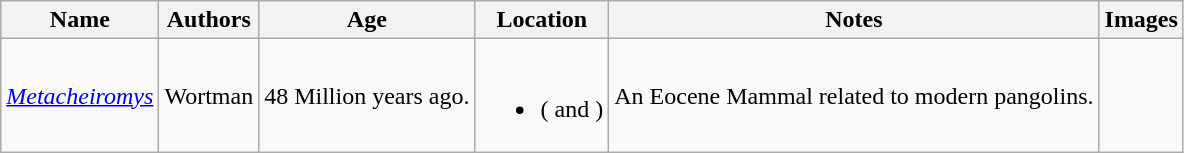<table class="wikitable">
<tr>
<th>Name</th>
<th>Authors</th>
<th>Age</th>
<th>Location</th>
<th>Notes</th>
<th>Images</th>
</tr>
<tr>
<td><em><a href='#'>Metacheiromys</a></em></td>
<td>Wortman</td>
<td>48 Million years ago.</td>
<td><br><ul><li> ( and )</li></ul></td>
<td>An Eocene Mammal related to modern pangolins.</td>
<td></td>
</tr>
</table>
